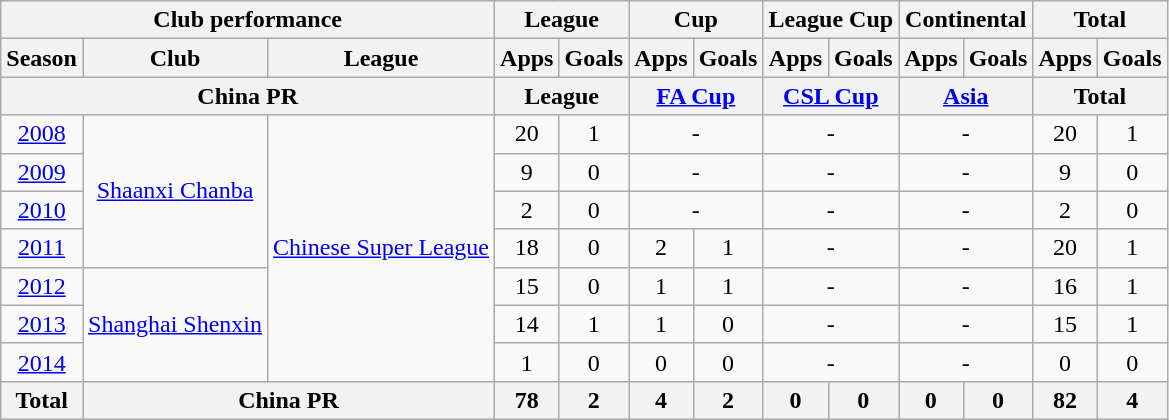<table class="wikitable" style="text-align:center">
<tr>
<th colspan=3>Club performance</th>
<th colspan=2>League</th>
<th colspan=2>Cup</th>
<th colspan=2>League Cup</th>
<th colspan=2>Continental</th>
<th colspan=2>Total</th>
</tr>
<tr>
<th>Season</th>
<th>Club</th>
<th>League</th>
<th>Apps</th>
<th>Goals</th>
<th>Apps</th>
<th>Goals</th>
<th>Apps</th>
<th>Goals</th>
<th>Apps</th>
<th>Goals</th>
<th>Apps</th>
<th>Goals</th>
</tr>
<tr>
<th colspan=3>China PR</th>
<th colspan=2>League</th>
<th colspan=2><a href='#'>FA Cup</a></th>
<th colspan=2><a href='#'>CSL Cup</a></th>
<th colspan=2><a href='#'>Asia</a></th>
<th colspan=2>Total</th>
</tr>
<tr>
<td><a href='#'>2008</a></td>
<td rowspan="4"><a href='#'>Shaanxi Chanba</a></td>
<td rowspan="7"><a href='#'>Chinese Super League</a></td>
<td>20</td>
<td>1</td>
<td colspan="2">-</td>
<td colspan="2">-</td>
<td colspan="2">-</td>
<td>20</td>
<td>1</td>
</tr>
<tr>
<td><a href='#'>2009</a></td>
<td>9</td>
<td>0</td>
<td colspan="2">-</td>
<td colspan="2">-</td>
<td colspan="2">-</td>
<td>9</td>
<td>0</td>
</tr>
<tr>
<td><a href='#'>2010</a></td>
<td>2</td>
<td>0</td>
<td colspan="2">-</td>
<td colspan="2">-</td>
<td colspan="2">-</td>
<td>2</td>
<td>0</td>
</tr>
<tr>
<td><a href='#'>2011</a></td>
<td>18</td>
<td>0</td>
<td>2</td>
<td>1</td>
<td colspan="2">-</td>
<td colspan="2">-</td>
<td>20</td>
<td>1</td>
</tr>
<tr>
<td><a href='#'>2012</a></td>
<td rowspan="3"><a href='#'>Shanghai Shenxin</a></td>
<td>15</td>
<td>0</td>
<td>1</td>
<td>1</td>
<td colspan="2">-</td>
<td colspan="2">-</td>
<td>16</td>
<td>1</td>
</tr>
<tr>
<td><a href='#'>2013</a></td>
<td>14</td>
<td>1</td>
<td>1</td>
<td>0</td>
<td colspan="2">-</td>
<td colspan="2">-</td>
<td>15</td>
<td>1</td>
</tr>
<tr>
<td><a href='#'>2014</a></td>
<td>1</td>
<td>0</td>
<td>0</td>
<td>0</td>
<td colspan="2">-</td>
<td colspan="2">-</td>
<td>0</td>
<td>0</td>
</tr>
<tr>
<th rowspan=3>Total</th>
<th colspan=2>China PR</th>
<th>78</th>
<th>2</th>
<th>4</th>
<th>2</th>
<th>0</th>
<th>0</th>
<th>0</th>
<th>0</th>
<th>82</th>
<th>4</th>
</tr>
</table>
